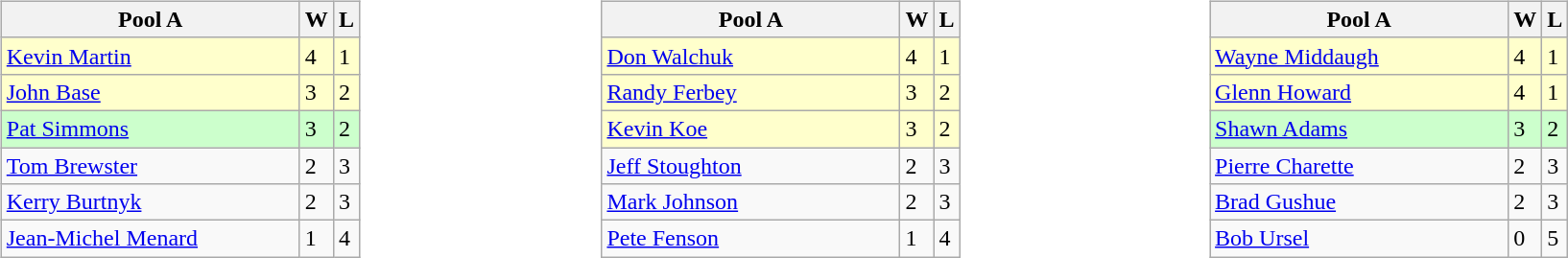<table table>
<tr>
<td valign=top width=10%><br><table class="wikitable">
<tr>
<th width="200px">Pool A</th>
<th>W</th>
<th>L</th>
</tr>
<tr bgcolor=#ffffcc>
<td> <a href='#'>Kevin Martin</a></td>
<td>4</td>
<td>1</td>
</tr>
<tr bgcolor=#ffffcc>
<td> <a href='#'>John Base</a></td>
<td>3</td>
<td>2</td>
</tr>
<tr bgcolor=#ccffcc>
<td> <a href='#'>Pat Simmons</a></td>
<td>3</td>
<td>2</td>
</tr>
<tr>
<td> <a href='#'>Tom Brewster</a></td>
<td>2</td>
<td>3</td>
</tr>
<tr>
<td> <a href='#'>Kerry Burtnyk</a></td>
<td>2</td>
<td>3</td>
</tr>
<tr>
<td> <a href='#'>Jean-Michel Menard</a></td>
<td>1</td>
<td>4</td>
</tr>
</table>
</td>
<td valign=top width=10%><br><table class="wikitable">
<tr>
<th width="200px">Pool A</th>
<th>W</th>
<th>L</th>
</tr>
<tr bgcolor=#ffffcc>
<td> <a href='#'>Don Walchuk</a></td>
<td>4</td>
<td>1</td>
</tr>
<tr bgcolor=#ffffcc>
<td> <a href='#'>Randy Ferbey</a></td>
<td>3</td>
<td>2</td>
</tr>
<tr bgcolor=#ffffcc>
<td> <a href='#'>Kevin Koe</a></td>
<td>3</td>
<td>2</td>
</tr>
<tr>
<td> <a href='#'>Jeff Stoughton</a></td>
<td>2</td>
<td>3</td>
</tr>
<tr>
<td> <a href='#'>Mark Johnson</a></td>
<td>2</td>
<td>3</td>
</tr>
<tr>
<td> <a href='#'>Pete Fenson</a></td>
<td>1</td>
<td>4</td>
</tr>
</table>
</td>
<td valign=top width=10%><br><table class="wikitable">
<tr>
<th width="200px">Pool A</th>
<th>W</th>
<th>L</th>
</tr>
<tr bgcolor=#ffffcc>
<td> <a href='#'>Wayne Middaugh</a></td>
<td>4</td>
<td>1</td>
</tr>
<tr bgcolor=#ffffcc>
<td> <a href='#'>Glenn Howard</a></td>
<td>4</td>
<td>1</td>
</tr>
<tr bgcolor=#ccffcc>
<td> <a href='#'>Shawn Adams</a></td>
<td>3</td>
<td>2</td>
</tr>
<tr>
<td> <a href='#'>Pierre Charette</a></td>
<td>2</td>
<td>3</td>
</tr>
<tr>
<td> <a href='#'>Brad Gushue</a></td>
<td>2</td>
<td>3</td>
</tr>
<tr>
<td> <a href='#'>Bob Ursel</a></td>
<td>0</td>
<td>5</td>
</tr>
</table>
</td>
</tr>
</table>
